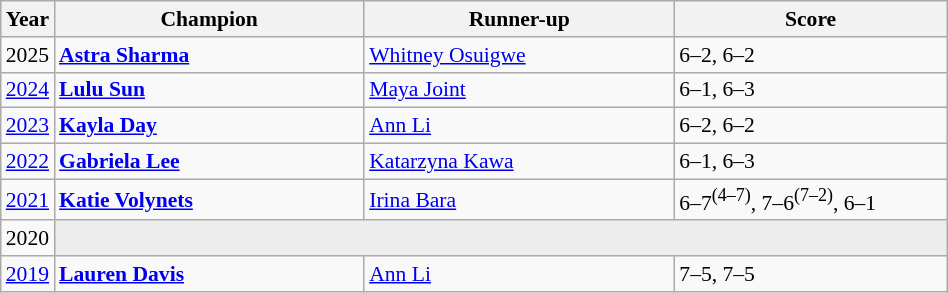<table class="wikitable" style="font-size:90%">
<tr>
<th>Year</th>
<th width="200">Champion</th>
<th width="200">Runner-up</th>
<th width="175">Score</th>
</tr>
<tr>
<td>2025</td>
<td> <strong><a href='#'>Astra Sharma</a></strong></td>
<td> <a href='#'>Whitney Osuigwe</a></td>
<td>6–2, 6–2</td>
</tr>
<tr>
<td><a href='#'>2024</a></td>
<td> <strong><a href='#'>Lulu Sun</a></strong></td>
<td> <a href='#'>Maya Joint</a></td>
<td>6–1, 6–3</td>
</tr>
<tr>
<td><a href='#'>2023</a></td>
<td> <strong><a href='#'>Kayla Day</a></strong></td>
<td> <a href='#'>Ann Li</a></td>
<td>6–2, 6–2</td>
</tr>
<tr>
<td><a href='#'>2022</a></td>
<td> <strong><a href='#'>Gabriela Lee</a></strong></td>
<td> <a href='#'>Katarzyna Kawa</a></td>
<td>6–1, 6–3</td>
</tr>
<tr>
<td><a href='#'>2021</a></td>
<td> <strong><a href='#'>Katie Volynets</a></strong></td>
<td> <a href='#'>Irina Bara</a></td>
<td>6–7<sup>(4–7)</sup>, 7–6<sup>(7–2)</sup>, 6–1</td>
</tr>
<tr>
<td>2020</td>
<td colspan=3 bgcolor="#ededed"></td>
</tr>
<tr>
<td><a href='#'>2019</a></td>
<td> <strong><a href='#'>Lauren Davis</a></strong></td>
<td> <a href='#'>Ann Li</a></td>
<td>7–5, 7–5</td>
</tr>
</table>
